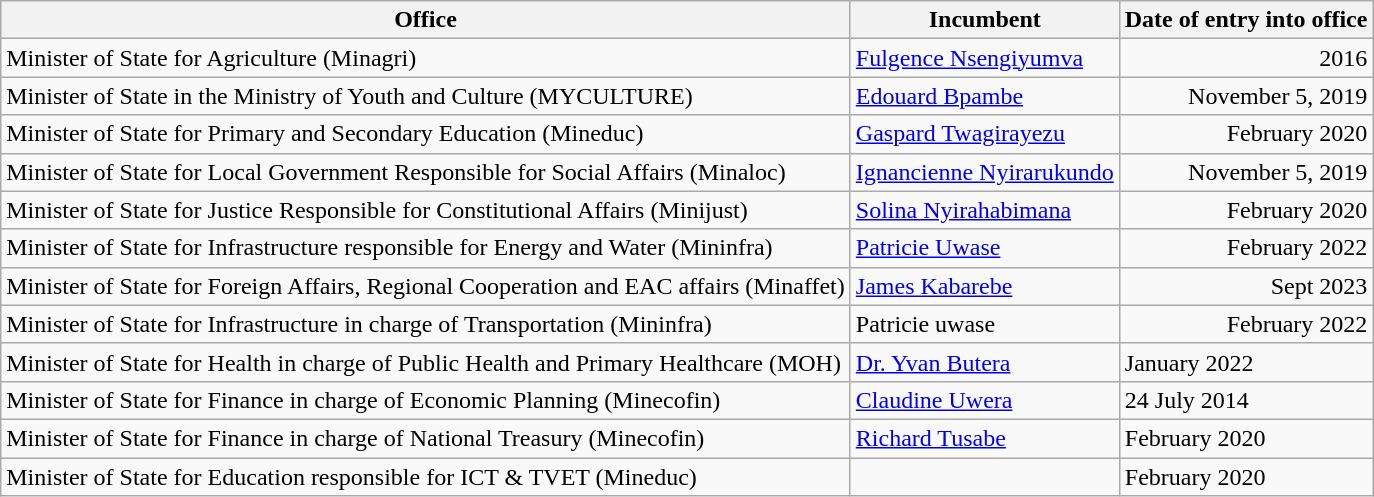<table class="wikitable">
<tr>
<th scope="col">Office</th>
<th scope="col">Incumbent</th>
<th scope="col">Date of entry into office</th>
</tr>
<tr>
<td>Minister of State for Agriculture (Minagri)</td>
<td><a href='#'>Fulgence Nsengiyumva</a></td>
<td style="text-align: right">2016</td>
</tr>
<tr>
<td>Minister of State in the Ministry of Youth and Culture (MYCULTURE)</td>
<td><a href='#'>Edouard Bpambe</a></td>
<td style="text-align: right">November 5, 2019</td>
</tr>
<tr>
<td>Minister of State for Primary and Secondary Education (Mineduc)</td>
<td><a href='#'>Gaspard Twagirayezu</a></td>
<td style="text-align: right">February 2020</td>
</tr>
<tr>
<td>Minister of State for Local Government Responsible for Social Affairs (Minaloc)</td>
<td><a href='#'>Ignancienne Nyirarukundo</a></td>
<td style="text-align: right">November 5, 2019</td>
</tr>
<tr>
<td>Minister of State for Justice Responsible for Constitutional Affairs (Minijust)</td>
<td><a href='#'>Solina Nyirahabimana</a></td>
<td style="text-align: right">February 2020</td>
</tr>
<tr>
<td>Minister of State for Infrastructure responsible for Energy and Water (Mininfra)</td>
<td><a href='#'>Patricie Uwase</a></td>
<td style="text-align: right">February 2022</td>
</tr>
<tr>
<td>Minister of State for Foreign Affairs, Regional Cooperation and EAC affairs  (Minaffet)</td>
<td><a href='#'>James Kabarebe</a></td>
<td style="text-align: right">Sept 2023</td>
</tr>
<tr>
<td>Minister of State for Infrastructure in charge of Transportation (Mininfra)</td>
<td>Patricie uwase</td>
<td style="text-align: right">February 2022</td>
</tr>
<tr>
<td>Minister of State for Health in charge of Public Health and Primary Healthcare (MOH)</td>
<td><a href='#'>Dr. Yvan Butera</a></td>
<td>January 2022</td>
</tr>
<tr>
<td>Minister of State for Finance in charge of Economic Planning (Minecofin)</td>
<td><a href='#'>Claudine Uwera</a></td>
<td>24 July 2014</td>
</tr>
<tr>
<td>Minister of State for Finance in charge of National Treasury (Minecofin)</td>
<td><a href='#'>Richard Tusabe</a></td>
<td>February 2020</td>
</tr>
<tr>
<td>Minister of State for Education responsible for ICT & TVET (Mineduc)</td>
<td><a href='#'></a></td>
<td>February 2020</td>
</tr>
</table>
